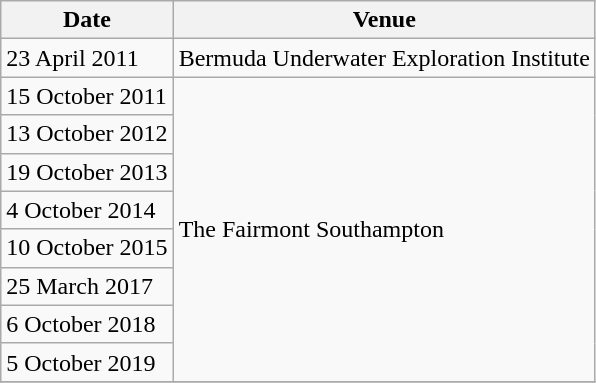<table class="wikitable">
<tr>
<th>Date</th>
<th>Venue</th>
</tr>
<tr>
<td>23 April 2011</td>
<td>Bermuda Underwater Exploration Institute</td>
</tr>
<tr>
<td>15 October 2011</td>
<td rowspan="8">The Fairmont Southampton</td>
</tr>
<tr>
<td>13 October 2012</td>
</tr>
<tr>
<td>19 October 2013</td>
</tr>
<tr>
<td>4 October 2014</td>
</tr>
<tr>
<td>10 October 2015</td>
</tr>
<tr>
<td>25 March 2017</td>
</tr>
<tr>
<td>6 October 2018</td>
</tr>
<tr>
<td>5 October 2019</td>
</tr>
<tr>
</tr>
</table>
